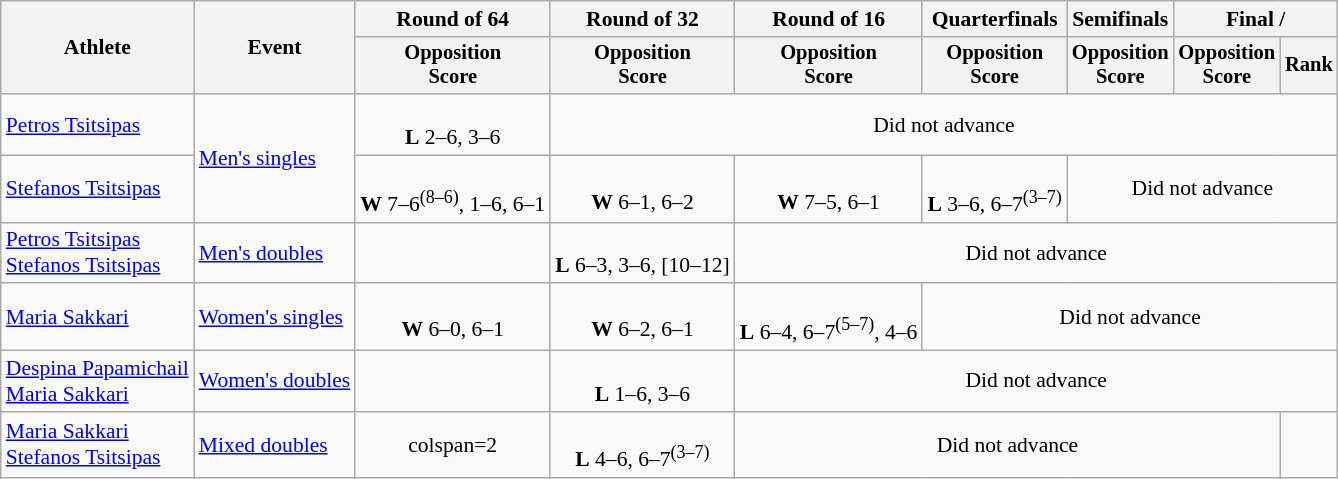<table class=wikitable style="font-size:90%">
<tr>
<th rowspan="2">Athlete</th>
<th rowspan="2">Event</th>
<th>Round of 64</th>
<th>Round of 32</th>
<th>Round of 16</th>
<th>Quarterfinals</th>
<th>Semifinals</th>
<th colspan=2>Final / </th>
</tr>
<tr style="font-size:95%">
<th>Opposition<br>Score</th>
<th>Opposition<br>Score</th>
<th>Opposition<br>Score</th>
<th>Opposition<br>Score</th>
<th>Opposition<br>Score</th>
<th>Opposition<br>Score</th>
<th>Rank</th>
</tr>
<tr align=center>
<td align=left><a href='#'>Petros Tsitsipas</a></td>
<td align=left rowspan=2><a href='#'>Men's singles</a></td>
<td><br><strong>L</strong> 2–6, 3–6</td>
<td colspan=6>Did not advance</td>
</tr>
<tr align=center>
<td align=left><a href='#'>Stefanos Tsitsipas</a></td>
<td><br><strong>W</strong> 7–6<sup>(8–6)</sup>, 1–6, 6–1</td>
<td><br><strong>W</strong> 6–1, 6–2</td>
<td><br><strong>W</strong> 7–5, 6–1</td>
<td><br><strong>L</strong> 3–6, 6–7<sup>(3–7)</sup></td>
<td colspan=3>Did not advance</td>
</tr>
<tr align=center>
<td align=left><a href='#'>Petros Tsitsipas</a><br><a href='#'>Stefanos Tsitsipas</a></td>
<td align=left><a href='#'>Men's doubles</a></td>
<td></td>
<td><br><strong>L</strong> 6–3, 3–6, [10–12]</td>
<td colspan=5>Did not advance</td>
</tr>
<tr align=center>
<td align=left><a href='#'>Maria Sakkari</a></td>
<td align=left><a href='#'>Women's singles</a></td>
<td><br><strong>W</strong> 6–0, 6–1</td>
<td><br><strong>W</strong> 6–2, 6–1</td>
<td><br><strong>L</strong> 6–4, 6–7<sup>(5–7)</sup>, 4–6</td>
<td colspan=4>Did not advance</td>
</tr>
<tr align=center>
<td align=left><a href='#'>Despina Papamichail</a><br><a href='#'>Maria Sakkari</a></td>
<td align=left><a href='#'>Women's doubles</a></td>
<td></td>
<td><br><strong>L</strong> 1–6, 3–6</td>
<td colspan=5>Did not advance</td>
</tr>
<tr align=center>
<td align=left><a href='#'>Maria Sakkari</a><br><a href='#'>Stefanos Tsitsipas</a></td>
<td align=left><a href='#'>Mixed doubles</a></td>
<td>colspan=2 </td>
<td><br><strong>L</strong> 4–6, 6–7<sup>(3–7)</sup></td>
<td colspan=4>Did not advance</td>
</tr>
</table>
